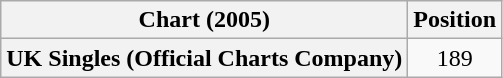<table class="wikitable plainrowheaders" style="text-align:center">
<tr>
<th>Chart (2005)</th>
<th>Position</th>
</tr>
<tr>
<th scope="row">UK Singles (Official Charts Company)</th>
<td>189</td>
</tr>
</table>
